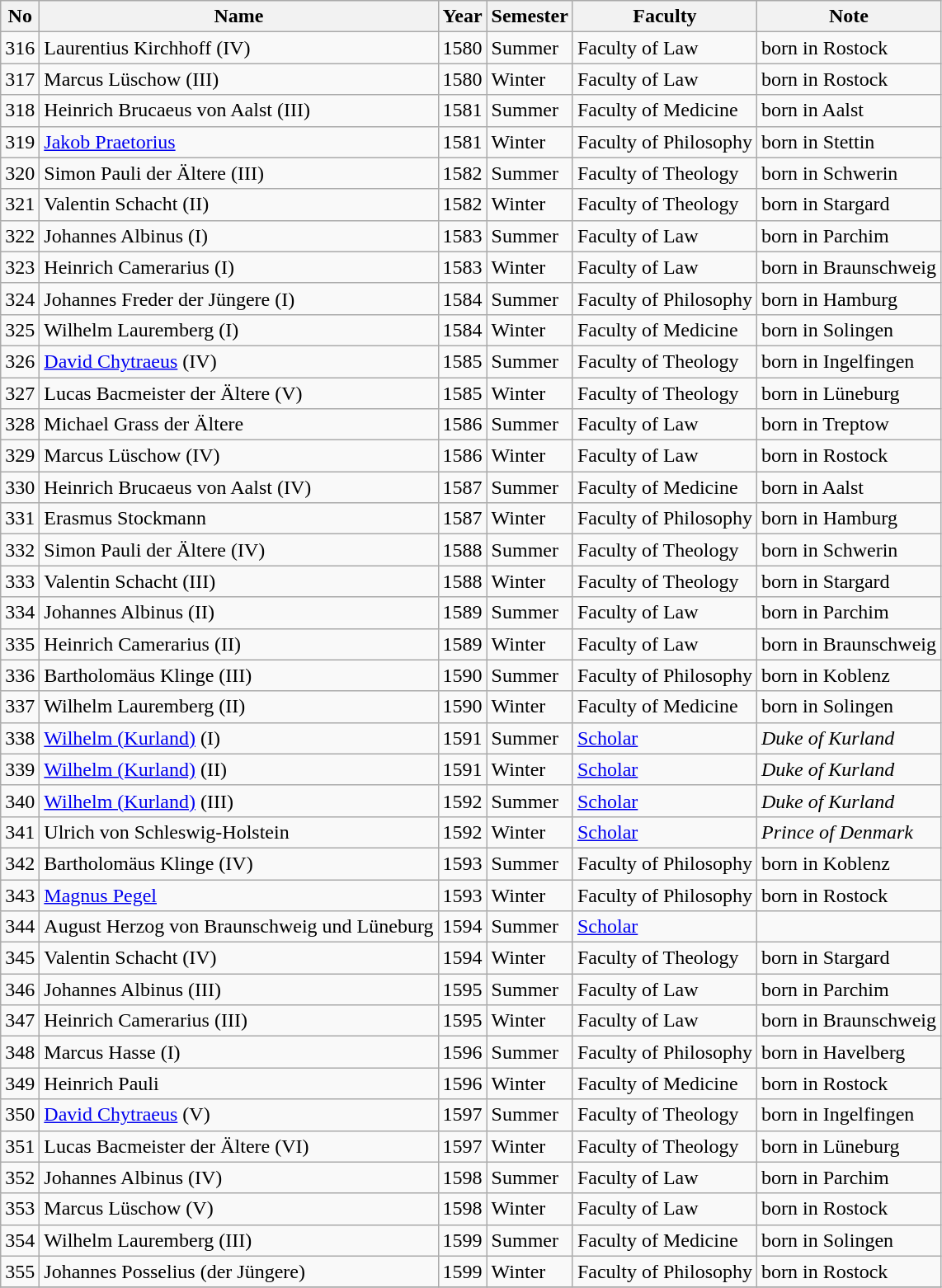<table class="wikitable">
<tr>
<th bgcolor="silver">No</th>
<th bgcolor="silver">Name</th>
<th bgcolor="silver">Year</th>
<th bgcolor="silver">Semester</th>
<th bgcolor="silver">Faculty</th>
<th bgcolor="silver">Note</th>
</tr>
<tr>
<td>316</td>
<td>Laurentius Kirchhoff (IV)</td>
<td>1580</td>
<td>Summer</td>
<td>Faculty of Law</td>
<td>born in Rostock</td>
</tr>
<tr>
<td>317</td>
<td>Marcus Lüschow (III)</td>
<td>1580</td>
<td>Winter</td>
<td>Faculty of Law</td>
<td>born in Rostock</td>
</tr>
<tr>
<td>318</td>
<td>Heinrich Brucaeus von Aalst (III)</td>
<td>1581</td>
<td>Summer</td>
<td>Faculty of Medicine</td>
<td>born in Aalst</td>
</tr>
<tr>
<td>319</td>
<td><a href='#'>Jakob Praetorius</a></td>
<td>1581</td>
<td>Winter</td>
<td>Faculty of Philosophy</td>
<td>born in Stettin</td>
</tr>
<tr>
<td>320</td>
<td>Simon Pauli der Ältere (III)</td>
<td>1582</td>
<td>Summer</td>
<td>Faculty of Theology</td>
<td>born in Schwerin</td>
</tr>
<tr>
<td>321</td>
<td>Valentin Schacht (II)</td>
<td>1582</td>
<td>Winter</td>
<td>Faculty of Theology</td>
<td>born in Stargard</td>
</tr>
<tr>
<td>322</td>
<td>Johannes Albinus (I)</td>
<td>1583</td>
<td>Summer</td>
<td>Faculty of Law</td>
<td>born in Parchim</td>
</tr>
<tr>
<td>323</td>
<td>Heinrich Camerarius (I)</td>
<td>1583</td>
<td>Winter</td>
<td>Faculty of Law</td>
<td>born in Braunschweig</td>
</tr>
<tr>
<td>324</td>
<td>Johannes Freder der Jüngere (I)</td>
<td>1584</td>
<td>Summer</td>
<td>Faculty of Philosophy</td>
<td>born in Hamburg</td>
</tr>
<tr>
<td>325</td>
<td>Wilhelm Lauremberg (I)</td>
<td>1584</td>
<td>Winter</td>
<td>Faculty of Medicine</td>
<td>born in Solingen</td>
</tr>
<tr>
<td>326</td>
<td><a href='#'>David Chytraeus</a> (IV)</td>
<td>1585</td>
<td>Summer</td>
<td>Faculty of Theology</td>
<td>born in Ingelfingen</td>
</tr>
<tr>
<td>327</td>
<td>Lucas Bacmeister der Ältere (V)</td>
<td>1585</td>
<td>Winter</td>
<td>Faculty of Theology</td>
<td>born in Lüneburg</td>
</tr>
<tr>
<td>328</td>
<td>Michael Grass der Ältere</td>
<td>1586</td>
<td>Summer</td>
<td>Faculty of Law</td>
<td>born in Treptow</td>
</tr>
<tr>
<td>329</td>
<td>Marcus Lüschow (IV)</td>
<td>1586</td>
<td>Winter</td>
<td>Faculty of Law</td>
<td>born in Rostock</td>
</tr>
<tr>
<td>330</td>
<td>Heinrich Brucaeus von Aalst (IV)</td>
<td>1587</td>
<td>Summer</td>
<td>Faculty of Medicine</td>
<td>born in Aalst</td>
</tr>
<tr>
<td>331</td>
<td>Erasmus Stockmann</td>
<td>1587</td>
<td>Winter</td>
<td>Faculty of Philosophy</td>
<td>born in Hamburg</td>
</tr>
<tr>
<td>332</td>
<td>Simon Pauli der Ältere (IV)</td>
<td>1588</td>
<td>Summer</td>
<td>Faculty of Theology</td>
<td>born in Schwerin</td>
</tr>
<tr>
<td>333</td>
<td>Valentin Schacht (III)</td>
<td>1588</td>
<td>Winter</td>
<td>Faculty of Theology</td>
<td>born in Stargard</td>
</tr>
<tr>
<td>334</td>
<td>Johannes Albinus (II)</td>
<td>1589</td>
<td>Summer</td>
<td>Faculty of Law</td>
<td>born in Parchim</td>
</tr>
<tr>
<td>335</td>
<td>Heinrich Camerarius (II)</td>
<td>1589</td>
<td>Winter</td>
<td>Faculty of Law</td>
<td>born in Braunschweig</td>
</tr>
<tr>
<td>336</td>
<td>Bartholomäus Klinge (III)</td>
<td>1590</td>
<td>Summer</td>
<td>Faculty of Philosophy</td>
<td>born in Koblenz</td>
</tr>
<tr>
<td>337</td>
<td>Wilhelm Lauremberg (II)</td>
<td>1590</td>
<td>Winter</td>
<td>Faculty of Medicine</td>
<td>born in Solingen</td>
</tr>
<tr>
<td>338</td>
<td><a href='#'>Wilhelm (Kurland)</a> (I)<br></td>
<td>1591</td>
<td>Summer</td>
<td><a href='#'>Scholar</a></td>
<td><em>Duke of Kurland</em></td>
</tr>
<tr>
<td>339</td>
<td><a href='#'>Wilhelm (Kurland)</a> (II)<br></td>
<td>1591</td>
<td>Winter</td>
<td><a href='#'>Scholar</a></td>
<td><em>Duke of Kurland</em></td>
</tr>
<tr>
<td>340</td>
<td><a href='#'>Wilhelm (Kurland)</a> (III)<br></td>
<td>1592</td>
<td>Summer</td>
<td><a href='#'>Scholar</a></td>
<td><em>Duke of Kurland</em></td>
</tr>
<tr>
<td>341</td>
<td>Ulrich von Schleswig-Holstein<br></td>
<td>1592</td>
<td>Winter</td>
<td><a href='#'>Scholar</a></td>
<td><em>Prince of Denmark</em></td>
</tr>
<tr>
<td>342</td>
<td>Bartholomäus Klinge (IV)</td>
<td>1593</td>
<td>Summer</td>
<td>Faculty of Philosophy</td>
<td>born in Koblenz</td>
</tr>
<tr>
<td>343</td>
<td><a href='#'>Magnus Pegel</a></td>
<td>1593</td>
<td>Winter</td>
<td>Faculty of Philosophy</td>
<td>born in Rostock</td>
</tr>
<tr>
<td>344</td>
<td>August Herzog von Braunschweig und Lüneburg<br></td>
<td>1594</td>
<td>Summer</td>
<td><a href='#'>Scholar</a></td>
<td></td>
</tr>
<tr>
<td>345</td>
<td>Valentin Schacht (IV)</td>
<td>1594</td>
<td>Winter</td>
<td>Faculty of Theology</td>
<td>born in Stargard</td>
</tr>
<tr>
<td>346</td>
<td>Johannes Albinus (III)</td>
<td>1595</td>
<td>Summer</td>
<td>Faculty of Law</td>
<td>born in Parchim</td>
</tr>
<tr>
<td>347</td>
<td>Heinrich Camerarius (III)</td>
<td>1595</td>
<td>Winter</td>
<td>Faculty of Law</td>
<td>born in Braunschweig</td>
</tr>
<tr>
<td>348</td>
<td>Marcus Hasse (I)</td>
<td>1596</td>
<td>Summer</td>
<td>Faculty of Philosophy</td>
<td>born in Havelberg</td>
</tr>
<tr>
<td>349</td>
<td>Heinrich Pauli</td>
<td>1596</td>
<td>Winter</td>
<td>Faculty of Medicine</td>
<td>born in Rostock</td>
</tr>
<tr>
<td>350</td>
<td><a href='#'>David Chytraeus</a> (V)</td>
<td>1597</td>
<td>Summer</td>
<td>Faculty of Theology</td>
<td>born in Ingelfingen</td>
</tr>
<tr>
<td>351</td>
<td>Lucas Bacmeister der Ältere (VI)</td>
<td>1597</td>
<td>Winter</td>
<td>Faculty of Theology</td>
<td>born in Lüneburg</td>
</tr>
<tr>
<td>352</td>
<td>Johannes Albinus (IV)</td>
<td>1598</td>
<td>Summer</td>
<td>Faculty of Law</td>
<td>born in Parchim</td>
</tr>
<tr>
<td>353</td>
<td>Marcus Lüschow (V)</td>
<td>1598</td>
<td>Winter</td>
<td>Faculty of Law</td>
<td>born in Rostock</td>
</tr>
<tr>
<td>354</td>
<td>Wilhelm Lauremberg (III)<br></td>
<td>1599</td>
<td>Summer</td>
<td>Faculty of Medicine</td>
<td>born in Solingen</td>
</tr>
<tr>
<td>355</td>
<td>Johannes Posselius (der Jüngere)</td>
<td>1599</td>
<td>Winter</td>
<td>Faculty of Philosophy</td>
<td>born in Rostock</td>
</tr>
<tr>
</tr>
</table>
